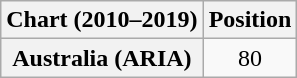<table class="wikitable plainrowheaders" style="text-align:center">
<tr>
<th scope="col">Chart (2010–2019)</th>
<th scope="col">Position</th>
</tr>
<tr>
<th scope="row">Australia (ARIA)</th>
<td>80</td>
</tr>
</table>
